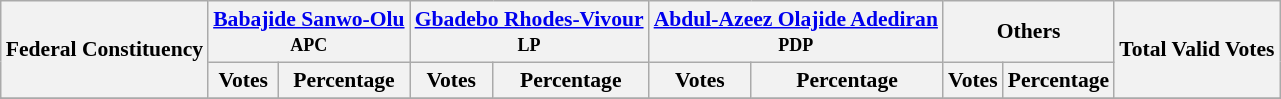<table class="wikitable sortable" style=" font-size: 90%">
<tr>
<th rowspan="2">Federal Constituency</th>
<th colspan="2"><a href='#'>Babajide Sanwo-Olu</a><br><small>APC</small></th>
<th colspan="2"><a href='#'>Gbadebo Rhodes-Vivour</a><br><small>LP</small></th>
<th colspan="2"><a href='#'>Abdul-Azeez Olajide Adediran</a><br><small>PDP</small></th>
<th colspan="2">Others</th>
<th rowspan="2">Total Valid Votes</th>
</tr>
<tr>
<th>Votes</th>
<th>Percentage</th>
<th>Votes</th>
<th>Percentage</th>
<th>Votes</th>
<th>Percentage</th>
<th>Votes</th>
<th>Percentage</th>
</tr>
<tr>
</tr>
<tr>
</tr>
<tr>
</tr>
<tr>
</tr>
<tr>
</tr>
<tr>
</tr>
<tr>
</tr>
<tr>
</tr>
<tr>
</tr>
<tr>
</tr>
<tr>
</tr>
<tr>
</tr>
<tr>
</tr>
<tr>
</tr>
<tr>
</tr>
<tr>
</tr>
<tr>
</tr>
<tr>
</tr>
<tr>
</tr>
<tr>
</tr>
<tr>
</tr>
<tr>
</tr>
<tr>
</tr>
</table>
